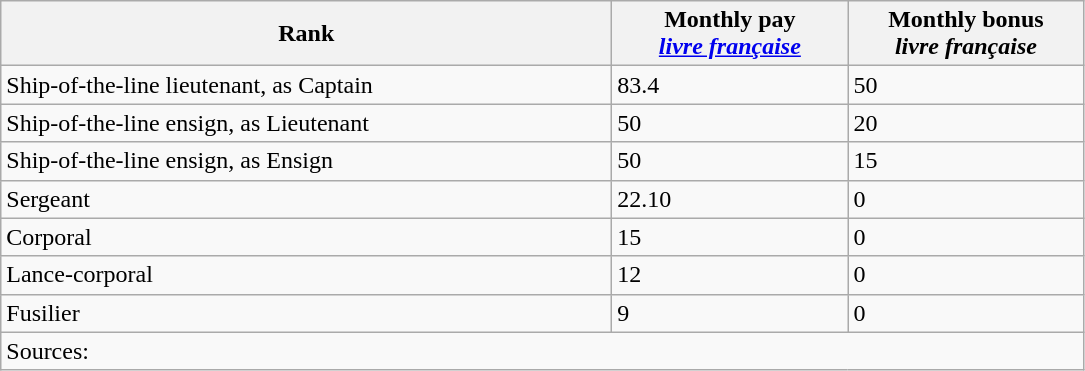<table class="wikitable">
<tr>
<th align="left" width="400">Rank</th>
<th align="left" width="150">Monthly pay<br><em><a href='#'>livre française</a></em></th>
<th align="left" width="150">Monthly bonus<br><em>livre française</em></th>
</tr>
<tr>
<td>Ship-of-the-line lieutenant, as Captain</td>
<td>83.4</td>
<td>50</td>
</tr>
<tr>
<td>Ship-of-the-line ensign, as Lieutenant</td>
<td>50</td>
<td>20</td>
</tr>
<tr>
<td>Ship-of-the-line ensign, as Ensign</td>
<td>50</td>
<td>15</td>
</tr>
<tr>
<td>Sergeant</td>
<td>22.10</td>
<td>0</td>
</tr>
<tr>
<td>Corporal</td>
<td>15</td>
<td>0</td>
</tr>
<tr>
<td>Lance-corporal</td>
<td>12</td>
<td>0</td>
</tr>
<tr>
<td>Fusilier</td>
<td>9</td>
<td>0</td>
</tr>
<tr>
<td colspan=3>Sources:</td>
</tr>
</table>
